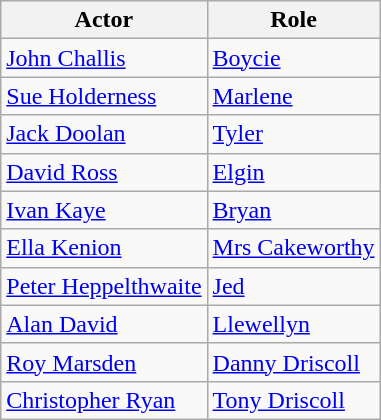<table class="wikitable">
<tr>
<th>Actor</th>
<th>Role</th>
</tr>
<tr>
<td><a href='#'>John Challis</a></td>
<td><a href='#'>Boycie</a></td>
</tr>
<tr>
<td><a href='#'>Sue Holderness</a></td>
<td><a href='#'>Marlene</a></td>
</tr>
<tr>
<td><a href='#'>Jack Doolan</a></td>
<td><a href='#'>Tyler</a></td>
</tr>
<tr>
<td><a href='#'>David Ross</a></td>
<td><a href='#'>Elgin</a></td>
</tr>
<tr>
<td><a href='#'>Ivan Kaye</a></td>
<td><a href='#'>Bryan</a></td>
</tr>
<tr>
<td><a href='#'>Ella Kenion</a></td>
<td><a href='#'>Mrs Cakeworthy</a></td>
</tr>
<tr>
<td><a href='#'>Peter Heppelthwaite</a></td>
<td><a href='#'>Jed</a></td>
</tr>
<tr>
<td><a href='#'>Alan David</a></td>
<td><a href='#'>Llewellyn</a></td>
</tr>
<tr>
<td><a href='#'>Roy Marsden</a></td>
<td><a href='#'>Danny Driscoll</a></td>
</tr>
<tr>
<td><a href='#'>Christopher Ryan</a></td>
<td><a href='#'>Tony Driscoll</a></td>
</tr>
</table>
